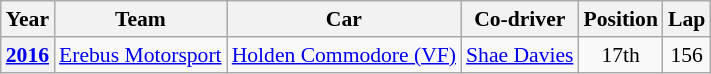<table class="wikitable" style="font-size: 90%;">
<tr>
<th>Year</th>
<th>Team</th>
<th>Car</th>
<th>Co-driver</th>
<th>Position</th>
<th>Lap</th>
</tr>
<tr>
<th><a href='#'>2016</a></th>
<td nowrap><a href='#'>Erebus Motorsport</a></td>
<td nowrap><a href='#'>Holden Commodore (VF)</a></td>
<td> <a href='#'>Shae Davies</a></td>
<td align=center>17th</td>
<td align=center>156</td>
</tr>
</table>
